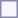<table style="border:1px solid #8888aa; background-color:#f7f8ff; padding:5px; font-size:95%; margin: 0px 12px 12px 0px;">
</table>
